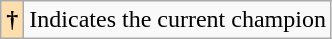<table class="wikitable">
<tr>
<td style="background: #ffdead;"><strong>†</strong></td>
<td>Indicates the current champion</td>
</tr>
</table>
